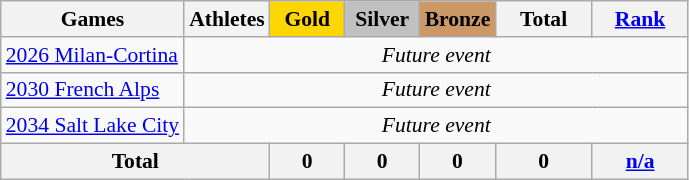<table class="wikitable" style="text-align:center; font-size:90%;">
<tr>
<th>Games</th>
<th>Athletes</th>
<td style="background:gold; width:3.0em; font-weight:bold;">Gold</td>
<td style="background:silver; width:3.0em; font-weight:bold;">Silver</td>
<td style="background:#cc9966; width:3.0em; font-weight:bold;">Bronze</td>
<th style="width:4em; font-weight:bold;">Total</th>
<th style="width:4em; font-weight:bold;"><a href='#'>Rank</a></th>
</tr>
<tr>
<td align=left> <a href='#'>2026 Milan-Cortina</a></td>
<td colspan=7><em>Future event</em></td>
</tr>
<tr>
<td align=left> <a href='#'>2030 French Alps</a></td>
<td colspan=7><em>Future event</em></td>
</tr>
<tr>
<td align=left> <a href='#'>2034 Salt Lake City</a></td>
<td colspan=7><em>Future event</em></td>
</tr>
<tr>
<th colspan=2>Total</th>
<th>0</th>
<th>0</th>
<th>0</th>
<th>0</th>
<th><a href='#'>n/a</a></th>
</tr>
</table>
